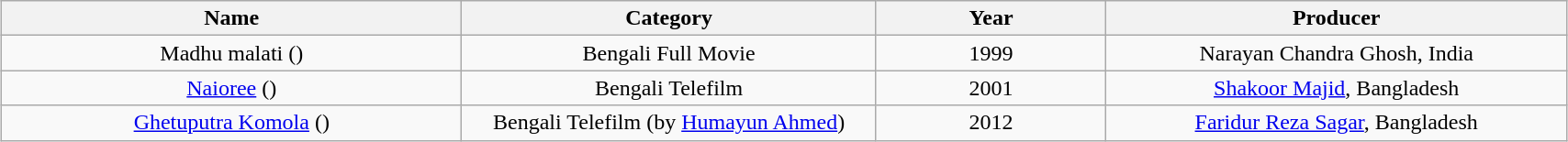<table class="wikitable"  style="margin:1em auto; text-align:center; width:90%;">
<tr>
<th style="width:10%;">Name</th>
<th style="width:9%;">Category</th>
<th style="width:5%;">Year</th>
<th style="width:10%;">Producer</th>
</tr>
<tr>
<td>Madhu malati ()</td>
<td>Bengali Full Movie</td>
<td>1999</td>
<td>Narayan Chandra Ghosh, India</td>
</tr>
<tr>
<td><a href='#'>Naioree</a> ()</td>
<td>Bengali Telefilm</td>
<td>2001</td>
<td><a href='#'>Shakoor Majid</a>, Bangladesh</td>
</tr>
<tr>
<td><a href='#'>Ghetuputra Komola</a> ()</td>
<td>Bengali Telefilm (by <a href='#'>Humayun Ahmed</a>)</td>
<td>2012</td>
<td><a href='#'>Faridur Reza Sagar</a>, Bangladesh</td>
</tr>
</table>
